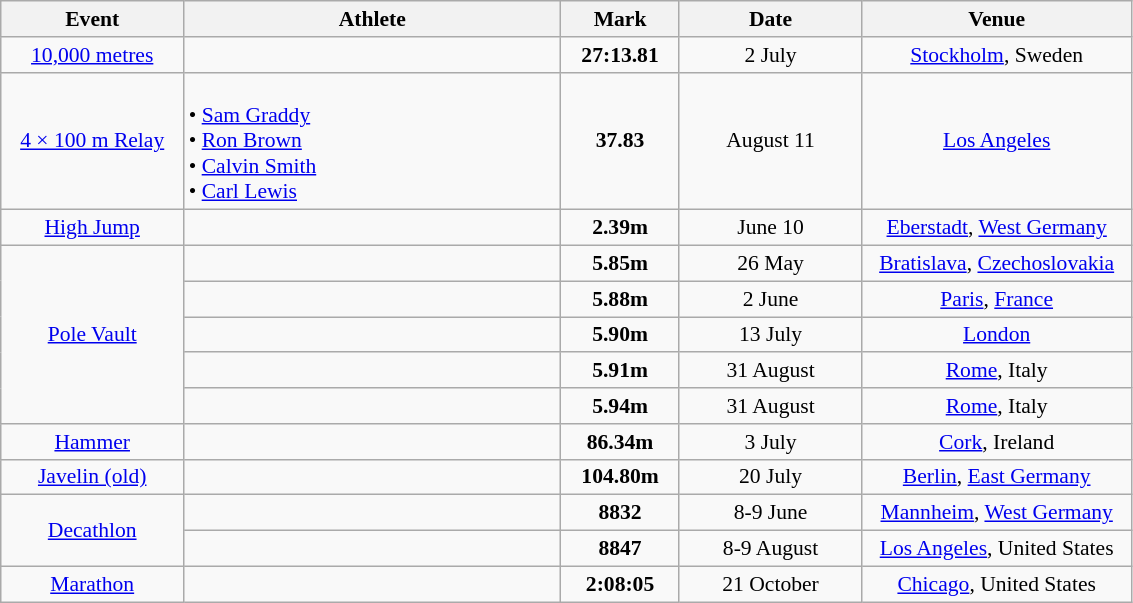<table class="wikitable" style="border-collapse: collapse; font-size: 90%;">
<tr>
<th align="center" style="width: 8em">Event</th>
<th align="center" style="width: 17em">Athlete</th>
<th align="center" style="width: 5em">Mark</th>
<th align="center" style="width: 8em">Date</th>
<th align="center" style="width: 12em">Venue</th>
</tr>
<tr>
<td align="center"><a href='#'>10,000 metres</a></td>
<td></td>
<td align="center"><strong>27:13.81</strong></td>
<td align="center">2 July</td>
<td align="center"><a href='#'>Stockholm</a>, Sweden</td>
</tr>
<tr>
<td align="center"><a href='#'>4 × 100 m Relay</a></td>
<td><strong></strong><br>• <a href='#'>Sam Graddy</a><br>• <a href='#'>Ron Brown</a><br>• <a href='#'>Calvin Smith</a><br>• <a href='#'>Carl Lewis</a></td>
<td align="center"><strong>37.83</strong></td>
<td align="center">August 11</td>
<td align="center"><a href='#'>Los Angeles</a></td>
</tr>
<tr>
<td align="center"><a href='#'>High Jump</a></td>
<td></td>
<td align="center"><strong>2.39m</strong></td>
<td align="center">June 10</td>
<td align="center"><a href='#'>Eberstadt</a>, <a href='#'>West Germany</a></td>
</tr>
<tr>
<td rowspan="5" align="center"><a href='#'>Pole Vault</a></td>
<td></td>
<td align="center"><strong>5.85m</strong></td>
<td align="center">26 May</td>
<td align="center"><a href='#'>Bratislava</a>, <a href='#'>Czechoslovakia</a></td>
</tr>
<tr>
<td></td>
<td align="center"><strong>5.88m</strong></td>
<td align="center">2 June</td>
<td align="center"><a href='#'>Paris</a>, <a href='#'>France</a></td>
</tr>
<tr>
<td></td>
<td align="center"><strong>5.90m</strong></td>
<td align="center">13 July</td>
<td align="center"><a href='#'>London</a></td>
</tr>
<tr>
<td></td>
<td align="center"><strong>5.91m</strong></td>
<td align="center">31 August</td>
<td align="center"><a href='#'>Rome</a>, Italy</td>
</tr>
<tr>
<td></td>
<td align="center"><strong>5.94m</strong></td>
<td align="center">31 August</td>
<td align="center"><a href='#'>Rome</a>, Italy</td>
</tr>
<tr>
<td align="center"><a href='#'>Hammer</a></td>
<td></td>
<td align="center"><strong>86.34m</strong></td>
<td align="center">3 July</td>
<td align="center"><a href='#'>Cork</a>, Ireland</td>
</tr>
<tr>
<td align="center"><a href='#'>Javelin (old)</a></td>
<td></td>
<td align="center"><strong>104.80m</strong></td>
<td align="center">20 July</td>
<td align="center"><a href='#'>Berlin</a>, <a href='#'>East Germany</a></td>
</tr>
<tr>
<td rowspan=2 align="center"><a href='#'>Decathlon</a></td>
<td></td>
<td align="center"><strong>8832</strong></td>
<td align="center">8-9 June</td>
<td align="center"><a href='#'>Mannheim</a>, <a href='#'>West Germany</a></td>
</tr>
<tr>
<td></td>
<td align="center"><strong>8847</strong></td>
<td align="center">8-9 August</td>
<td align="center"><a href='#'>Los Angeles</a>, United States</td>
</tr>
<tr>
<td align="center"><a href='#'>Marathon</a></td>
<td></td>
<td align="center"><strong>2:08:05</strong></td>
<td align="center">21 October</td>
<td align="center"><a href='#'>Chicago</a>, United States</td>
</tr>
</table>
